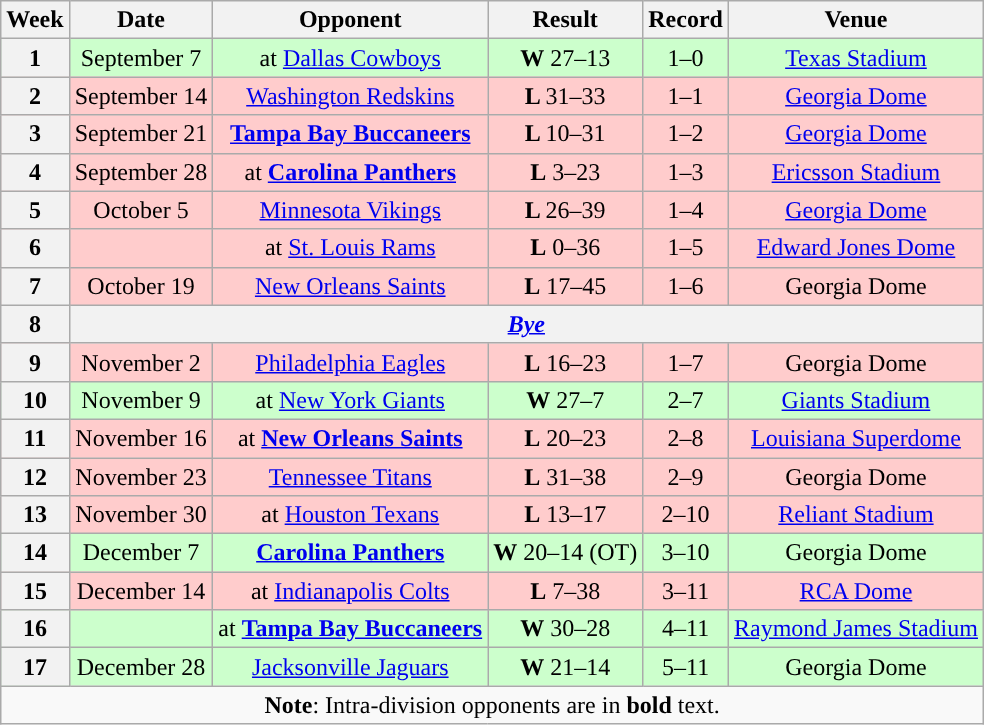<table class="wikitable" style="text-align:center">
<tr>
<th>Week</th>
<th>Date</th>
<th>Opponent</th>
<th>Result</th>
<th>Record</th>
<th>Venue</th>
</tr>
<tr style="background:#cfc">
<th>1</th>
<td>September 7</td>
<td>at <a href='#'>Dallas Cowboys</a></td>
<td><strong>W</strong> 27–13</td>
<td>1–0</td>
<td><a href='#'>Texas Stadium</a></td>
</tr>
<tr style="background:#fcc">
<th>2</th>
<td>September 14</td>
<td><a href='#'>Washington Redskins</a></td>
<td><strong>L </strong> 31–33</td>
<td>1–1</td>
<td><a href='#'>Georgia Dome</a></td>
</tr>
<tr style="background:#fcc">
<th>3</th>
<td>September 21</td>
<td><strong><a href='#'>Tampa Bay Buccaneers</a></strong></td>
<td><strong>L </strong> 10–31</td>
<td>1–2</td>
<td><a href='#'>Georgia Dome</a></td>
</tr>
<tr style="background:#fcc">
<th>4</th>
<td>September 28</td>
<td>at <strong><a href='#'>Carolina Panthers</a></strong></td>
<td><strong>L</strong> 3–23</td>
<td>1–3</td>
<td><a href='#'>Ericsson Stadium</a></td>
</tr>
<tr style="background:#fcc">
<th>5</th>
<td>October 5</td>
<td><a href='#'>Minnesota Vikings</a></td>
<td><strong>L </strong> 26–39</td>
<td>1–4</td>
<td><a href='#'>Georgia Dome</a></td>
</tr>
<tr style="background:#fcc">
<th>6</th>
<td></td>
<td>at <a href='#'>St. Louis Rams</a></td>
<td><strong>L</strong> 0–36</td>
<td>1–5</td>
<td><a href='#'>Edward Jones Dome</a></td>
</tr>
<tr style="background:#fcc">
<th>7</th>
<td>October 19</td>
<td><a href='#'>New Orleans Saints</a></td>
<td><strong>L</strong> 17–45</td>
<td>1–6</td>
<td>Georgia Dome</td>
</tr>
<tr>
<th>8</th>
<th colspan="6"><em><a href='#'>Bye</a></em></th>
</tr>
<tr style="background:#fcc">
<th>9</th>
<td>November 2</td>
<td><a href='#'>Philadelphia Eagles</a></td>
<td><strong>L</strong> 16–23</td>
<td>1–7</td>
<td>Georgia Dome</td>
</tr>
<tr style="background:#cfc">
<th>10</th>
<td>November 9</td>
<td>at <a href='#'>New York Giants</a></td>
<td><strong>W</strong> 27–7</td>
<td>2–7</td>
<td><a href='#'>Giants Stadium</a></td>
</tr>
<tr style="background:#fcc">
<th>11</th>
<td>November 16</td>
<td>at <strong><a href='#'>New Orleans Saints</a></strong></td>
<td><strong>L</strong> 20–23</td>
<td>2–8</td>
<td><a href='#'>Louisiana Superdome</a></td>
</tr>
<tr style="background:#fcc">
<th>12</th>
<td>November 23</td>
<td><a href='#'>Tennessee Titans</a></td>
<td><strong>L</strong> 31–38</td>
<td>2–9</td>
<td>Georgia Dome</td>
</tr>
<tr style="background:#fcc">
<th>13</th>
<td>November 30</td>
<td>at <a href='#'>Houston Texans</a></td>
<td><strong>L</strong> 13–17</td>
<td>2–10</td>
<td><a href='#'>Reliant Stadium</a></td>
</tr>
<tr style="background:#cfc">
<th>14</th>
<td>December 7</td>
<td><strong><a href='#'>Carolina Panthers</a></strong></td>
<td><strong>W</strong> 20–14 (OT)</td>
<td>3–10</td>
<td>Georgia Dome</td>
</tr>
<tr style="background:#fcc">
<th>15</th>
<td>December 14</td>
<td>at <a href='#'>Indianapolis Colts</a></td>
<td><strong>L</strong> 7–38</td>
<td>3–11</td>
<td><a href='#'>RCA Dome</a></td>
</tr>
<tr style="background:#cfc">
<th>16</th>
<td></td>
<td>at <strong><a href='#'>Tampa Bay Buccaneers</a></strong></td>
<td><strong>W</strong> 30–28</td>
<td>4–11</td>
<td><a href='#'>Raymond James Stadium</a></td>
</tr>
<tr style="background:#cfc">
<th>17</th>
<td>December 28</td>
<td><a href='#'>Jacksonville Jaguars</a></td>
<td><strong>W</strong> 21–14</td>
<td>5–11</td>
<td>Georgia Dome</td>
</tr>
<tr>
<td colspan="7"><strong>Note</strong>: Intra-division opponents are in <strong>bold</strong> text.</td>
</tr>
</table>
